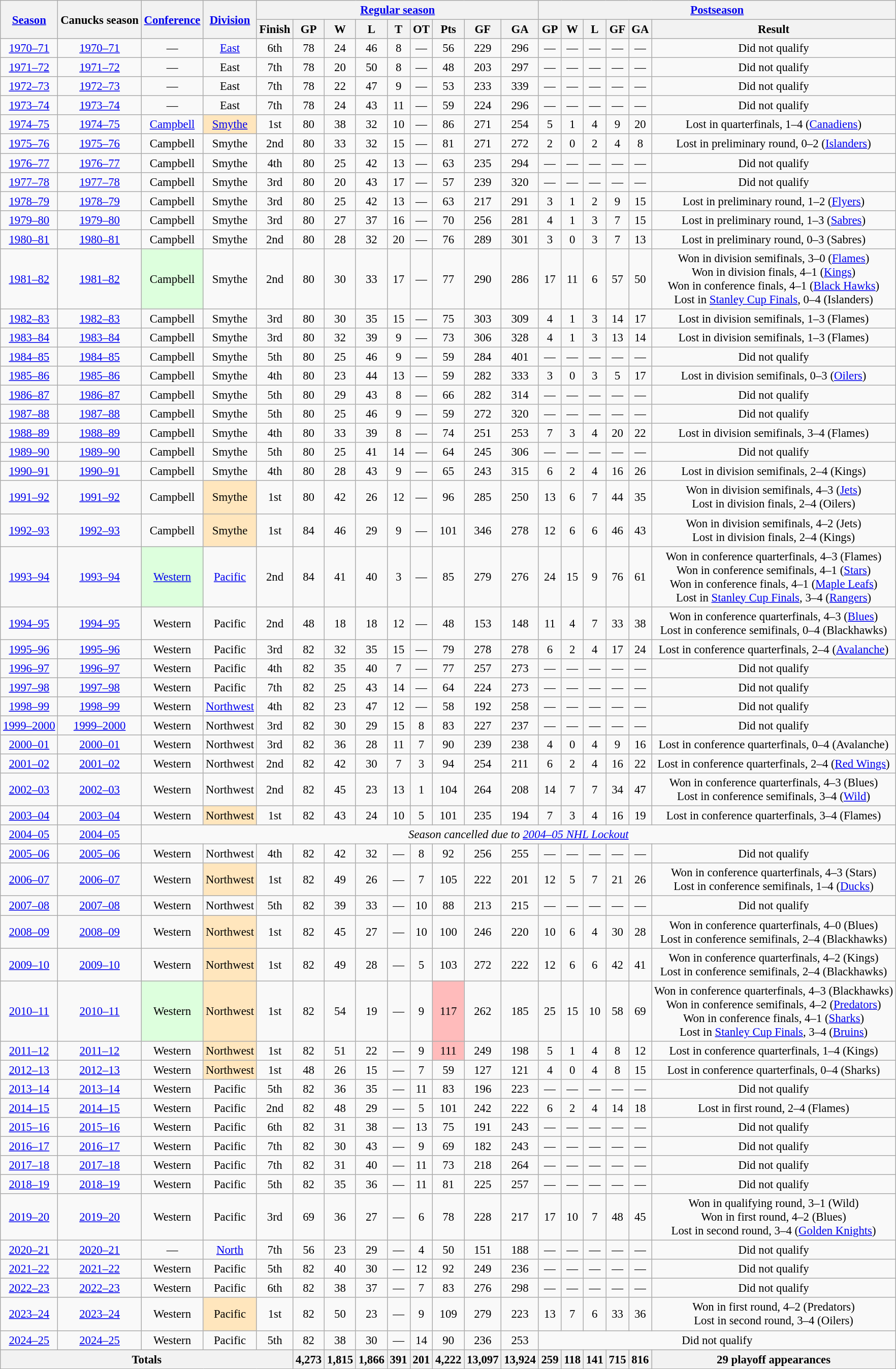<table class="wikitable" style="text-align:center; font-size: 95%">
<tr>
<th rowspan="2"><a href='#'>Season</a></th>
<th rowspan="2">Canucks season</th>
<th rowspan="2"><a href='#'>Conference</a></th>
<th rowspan="2"><a href='#'>Division</a></th>
<th colspan="9"><a href='#'>Regular season</a></th>
<th colspan="6"><a href='#'>Postseason</a></th>
</tr>
<tr>
<th>Finish</th>
<th>GP</th>
<th>W</th>
<th>L</th>
<th>T</th>
<th>OT</th>
<th>Pts</th>
<th>GF</th>
<th>GA</th>
<th>GP</th>
<th>W</th>
<th>L</th>
<th>GF</th>
<th>GA</th>
<th>Result</th>
</tr>
<tr>
<td><a href='#'>1970–71</a></td>
<td><a href='#'>1970–71</a></td>
<td>—</td>
<td><a href='#'>East</a></td>
<td>6th</td>
<td>78</td>
<td>24</td>
<td>46</td>
<td>8</td>
<td>—</td>
<td>56</td>
<td>229</td>
<td>296</td>
<td>—</td>
<td>—</td>
<td>—</td>
<td>—</td>
<td>—</td>
<td>Did not qualify</td>
</tr>
<tr>
<td><a href='#'>1971–72</a></td>
<td><a href='#'>1971–72</a></td>
<td>—</td>
<td>East</td>
<td>7th</td>
<td>78</td>
<td>20</td>
<td>50</td>
<td>8</td>
<td>—</td>
<td>48</td>
<td>203</td>
<td>297</td>
<td>—</td>
<td>—</td>
<td>—</td>
<td>—</td>
<td>—</td>
<td>Did not qualify</td>
</tr>
<tr>
<td><a href='#'>1972–73</a></td>
<td><a href='#'>1972–73</a></td>
<td>—</td>
<td>East</td>
<td>7th</td>
<td>78</td>
<td>22</td>
<td>47</td>
<td>9</td>
<td>—</td>
<td>53</td>
<td>233</td>
<td>339</td>
<td>—</td>
<td>—</td>
<td>—</td>
<td>—</td>
<td>—</td>
<td>Did not qualify</td>
</tr>
<tr>
<td><a href='#'>1973–74</a></td>
<td><a href='#'>1973–74</a></td>
<td>—</td>
<td>East</td>
<td>7th</td>
<td>78</td>
<td>24</td>
<td>43</td>
<td>11</td>
<td>—</td>
<td>59</td>
<td>224</td>
<td>296</td>
<td>—</td>
<td>—</td>
<td>—</td>
<td>—</td>
<td>—</td>
<td>Did not qualify</td>
</tr>
<tr>
<td><a href='#'>1974–75</a></td>
<td><a href='#'>1974–75</a></td>
<td><a href='#'>Campbell</a></td>
<td style="background: #FFE6BD;"><a href='#'>Smythe</a></td>
<td>1st</td>
<td>80</td>
<td>38</td>
<td>32</td>
<td>10</td>
<td>—</td>
<td>86</td>
<td>271</td>
<td>254</td>
<td>5</td>
<td>1</td>
<td>4</td>
<td>9</td>
<td>20</td>
<td>Lost in quarterfinals, 1–4 (<a href='#'>Canadiens</a>)</td>
</tr>
<tr>
<td><a href='#'>1975–76</a></td>
<td><a href='#'>1975–76</a></td>
<td>Campbell</td>
<td>Smythe</td>
<td>2nd</td>
<td>80</td>
<td>33</td>
<td>32</td>
<td>15</td>
<td>—</td>
<td>81</td>
<td>271</td>
<td>272</td>
<td>2</td>
<td>0</td>
<td>2</td>
<td>4</td>
<td>8</td>
<td>Lost in preliminary round, 0–2 (<a href='#'>Islanders</a>)</td>
</tr>
<tr>
<td><a href='#'>1976–77</a></td>
<td><a href='#'>1976–77</a></td>
<td>Campbell</td>
<td>Smythe</td>
<td>4th</td>
<td>80</td>
<td>25</td>
<td>42</td>
<td>13</td>
<td>—</td>
<td>63</td>
<td>235</td>
<td>294</td>
<td>—</td>
<td>—</td>
<td>—</td>
<td>—</td>
<td>—</td>
<td>Did not qualify</td>
</tr>
<tr>
<td><a href='#'>1977–78</a></td>
<td><a href='#'>1977–78</a></td>
<td>Campbell</td>
<td>Smythe</td>
<td>3rd</td>
<td>80</td>
<td>20</td>
<td>43</td>
<td>17</td>
<td>—</td>
<td>57</td>
<td>239</td>
<td>320</td>
<td>—</td>
<td>—</td>
<td>—</td>
<td>—</td>
<td>—</td>
<td>Did not qualify</td>
</tr>
<tr>
<td><a href='#'>1978–79</a></td>
<td><a href='#'>1978–79</a></td>
<td>Campbell</td>
<td>Smythe</td>
<td>3rd</td>
<td>80</td>
<td>25</td>
<td>42</td>
<td>13</td>
<td>—</td>
<td>63</td>
<td>217</td>
<td>291</td>
<td>3</td>
<td>1</td>
<td>2</td>
<td>9</td>
<td>15</td>
<td>Lost in preliminary round, 1–2 (<a href='#'>Flyers</a>)</td>
</tr>
<tr>
<td><a href='#'>1979–80</a></td>
<td><a href='#'>1979–80</a></td>
<td>Campbell</td>
<td>Smythe</td>
<td>3rd</td>
<td>80</td>
<td>27</td>
<td>37</td>
<td>16</td>
<td>—</td>
<td>70</td>
<td>256</td>
<td>281</td>
<td>4</td>
<td>1</td>
<td>3</td>
<td>7</td>
<td>15</td>
<td>Lost in preliminary round, 1–3 (<a href='#'>Sabres</a>)</td>
</tr>
<tr>
<td><a href='#'>1980–81</a></td>
<td><a href='#'>1980–81</a></td>
<td>Campbell</td>
<td>Smythe</td>
<td>2nd</td>
<td>80</td>
<td>28</td>
<td>32</td>
<td>20</td>
<td>—</td>
<td>76</td>
<td>289</td>
<td>301</td>
<td>3</td>
<td>0</td>
<td>3</td>
<td>7</td>
<td>13</td>
<td>Lost in preliminary round, 0–3 (Sabres)</td>
</tr>
<tr>
<td><a href='#'>1981–82</a></td>
<td><a href='#'>1981–82</a></td>
<td bgcolor="#DDFFDD">Campbell</td>
<td>Smythe</td>
<td>2nd</td>
<td>80</td>
<td>30</td>
<td>33</td>
<td>17</td>
<td>—</td>
<td>77</td>
<td>290</td>
<td>286</td>
<td>17</td>
<td>11</td>
<td>6</td>
<td>57</td>
<td>50</td>
<td>Won in division semifinals, 3–0 (<a href='#'>Flames</a>)<br>Won in division finals, 4–1 (<a href='#'>Kings</a>)<br>Won in conference finals, 4–1 (<a href='#'>Black Hawks</a>)<br>Lost in <a href='#'>Stanley Cup Finals</a>, 0–4 (Islanders)</td>
</tr>
<tr>
<td><a href='#'>1982–83</a></td>
<td><a href='#'>1982–83</a></td>
<td>Campbell</td>
<td>Smythe</td>
<td>3rd</td>
<td>80</td>
<td>30</td>
<td>35</td>
<td>15</td>
<td>—</td>
<td>75</td>
<td>303</td>
<td>309</td>
<td>4</td>
<td>1</td>
<td>3</td>
<td>14</td>
<td>17</td>
<td>Lost in division semifinals, 1–3 (Flames)</td>
</tr>
<tr>
<td><a href='#'>1983–84</a></td>
<td><a href='#'>1983–84</a></td>
<td>Campbell</td>
<td>Smythe</td>
<td>3rd</td>
<td>80</td>
<td>32</td>
<td>39</td>
<td>9</td>
<td>—</td>
<td>73</td>
<td>306</td>
<td>328</td>
<td>4</td>
<td>1</td>
<td>3</td>
<td>13</td>
<td>14</td>
<td>Lost in division semifinals, 1–3 (Flames)</td>
</tr>
<tr>
<td><a href='#'>1984–85</a></td>
<td><a href='#'>1984–85</a></td>
<td>Campbell</td>
<td>Smythe</td>
<td>5th</td>
<td>80</td>
<td>25</td>
<td>46</td>
<td>9</td>
<td>—</td>
<td>59</td>
<td>284</td>
<td>401</td>
<td>—</td>
<td>—</td>
<td>—</td>
<td>—</td>
<td>—</td>
<td>Did not qualify</td>
</tr>
<tr>
<td><a href='#'>1985–86</a></td>
<td><a href='#'>1985–86</a></td>
<td>Campbell</td>
<td>Smythe</td>
<td>4th</td>
<td>80</td>
<td>23</td>
<td>44</td>
<td>13</td>
<td>—</td>
<td>59</td>
<td>282</td>
<td>333</td>
<td>3</td>
<td>0</td>
<td>3</td>
<td>5</td>
<td>17</td>
<td>Lost in division semifinals, 0–3 (<a href='#'>Oilers</a>)</td>
</tr>
<tr>
<td><a href='#'>1986–87</a></td>
<td><a href='#'>1986–87</a></td>
<td>Campbell</td>
<td>Smythe</td>
<td>5th</td>
<td>80</td>
<td>29</td>
<td>43</td>
<td>8</td>
<td>—</td>
<td>66</td>
<td>282</td>
<td>314</td>
<td>—</td>
<td>—</td>
<td>—</td>
<td>—</td>
<td>—</td>
<td>Did not qualify</td>
</tr>
<tr>
<td><a href='#'>1987–88</a></td>
<td><a href='#'>1987–88</a></td>
<td>Campbell</td>
<td>Smythe</td>
<td>5th</td>
<td>80</td>
<td>25</td>
<td>46</td>
<td>9</td>
<td>—</td>
<td>59</td>
<td>272</td>
<td>320</td>
<td>—</td>
<td>—</td>
<td>—</td>
<td>—</td>
<td>—</td>
<td>Did not qualify</td>
</tr>
<tr>
<td><a href='#'>1988–89</a></td>
<td><a href='#'>1988–89</a></td>
<td>Campbell</td>
<td>Smythe</td>
<td>4th</td>
<td>80</td>
<td>33</td>
<td>39</td>
<td>8</td>
<td>—</td>
<td>74</td>
<td>251</td>
<td>253</td>
<td>7</td>
<td>3</td>
<td>4</td>
<td>20</td>
<td>22</td>
<td>Lost in division semifinals, 3–4 (Flames)</td>
</tr>
<tr>
<td><a href='#'>1989–90</a></td>
<td><a href='#'>1989–90</a></td>
<td>Campbell</td>
<td>Smythe</td>
<td>5th</td>
<td>80</td>
<td>25</td>
<td>41</td>
<td>14</td>
<td>—</td>
<td>64</td>
<td>245</td>
<td>306</td>
<td>—</td>
<td>—</td>
<td>—</td>
<td>—</td>
<td>—</td>
<td>Did not qualify</td>
</tr>
<tr>
<td><a href='#'>1990–91</a></td>
<td><a href='#'>1990–91</a></td>
<td>Campbell</td>
<td>Smythe</td>
<td>4th</td>
<td>80</td>
<td>28</td>
<td>43</td>
<td>9</td>
<td>—</td>
<td>65</td>
<td>243</td>
<td>315</td>
<td>6</td>
<td>2</td>
<td>4</td>
<td>16</td>
<td>26</td>
<td>Lost in division semifinals, 2–4 (Kings)</td>
</tr>
<tr>
<td><a href='#'>1991–92</a></td>
<td><a href='#'>1991–92</a></td>
<td>Campbell</td>
<td style="background: #FFE6BD;">Smythe</td>
<td>1st</td>
<td>80</td>
<td>42</td>
<td>26</td>
<td>12</td>
<td>—</td>
<td>96</td>
<td>285</td>
<td>250</td>
<td>13</td>
<td>6</td>
<td>7</td>
<td>44</td>
<td>35</td>
<td>Won in division semifinals, 4–3 (<a href='#'>Jets</a>)<br>Lost in division finals, 2–4 (Oilers)</td>
</tr>
<tr>
<td><a href='#'>1992–93</a></td>
<td><a href='#'>1992–93</a></td>
<td>Campbell</td>
<td style="background: #FFE6BD;">Smythe</td>
<td>1st</td>
<td>84</td>
<td>46</td>
<td>29</td>
<td>9</td>
<td>—</td>
<td>101</td>
<td>346</td>
<td>278</td>
<td>12</td>
<td>6</td>
<td>6</td>
<td>46</td>
<td>43</td>
<td>Won in division semifinals, 4–2 (Jets)<br>Lost in division finals, 2–4 (Kings)</td>
</tr>
<tr>
<td><a href='#'>1993–94</a></td>
<td><a href='#'>1993–94</a></td>
<td bgcolor="#DDFFDD"><a href='#'>Western</a></td>
<td><a href='#'>Pacific</a></td>
<td>2nd</td>
<td>84</td>
<td>41</td>
<td>40</td>
<td>3</td>
<td>—</td>
<td>85</td>
<td>279</td>
<td>276</td>
<td>24</td>
<td>15</td>
<td>9</td>
<td>76</td>
<td>61</td>
<td>Won in conference quarterfinals, 4–3 (Flames)<br>Won in conference semifinals, 4–1 (<a href='#'>Stars</a>)<br>Won in conference finals, 4–1 (<a href='#'>Maple Leafs</a>)<br>Lost in <a href='#'>Stanley Cup Finals</a>, 3–4 (<a href='#'>Rangers</a>)</td>
</tr>
<tr>
<td><a href='#'>1994–95</a></td>
<td><a href='#'>1994–95</a></td>
<td>Western</td>
<td>Pacific</td>
<td>2nd</td>
<td>48</td>
<td>18</td>
<td>18</td>
<td>12</td>
<td>—</td>
<td>48</td>
<td>153</td>
<td>148</td>
<td>11</td>
<td>4</td>
<td>7</td>
<td>33</td>
<td>38</td>
<td>Won in conference quarterfinals, 4–3 (<a href='#'>Blues</a>)<br>Lost in conference semifinals, 0–4 (Blackhawks)</td>
</tr>
<tr>
<td><a href='#'>1995–96</a></td>
<td><a href='#'>1995–96</a></td>
<td>Western</td>
<td>Pacific</td>
<td>3rd</td>
<td>82</td>
<td>32</td>
<td>35</td>
<td>15</td>
<td>—</td>
<td>79</td>
<td>278</td>
<td>278</td>
<td>6</td>
<td>2</td>
<td>4</td>
<td>17</td>
<td>24</td>
<td>Lost in conference quarterfinals, 2–4 (<a href='#'>Avalanche</a>)</td>
</tr>
<tr>
<td><a href='#'>1996–97</a></td>
<td><a href='#'>1996–97</a></td>
<td>Western</td>
<td>Pacific</td>
<td>4th</td>
<td>82</td>
<td>35</td>
<td>40</td>
<td>7</td>
<td>—</td>
<td>77</td>
<td>257</td>
<td>273</td>
<td>—</td>
<td>—</td>
<td>—</td>
<td>—</td>
<td>—</td>
<td>Did not qualify</td>
</tr>
<tr>
<td><a href='#'>1997–98</a></td>
<td><a href='#'>1997–98</a></td>
<td>Western</td>
<td>Pacific</td>
<td>7th</td>
<td>82</td>
<td>25</td>
<td>43</td>
<td>14</td>
<td>—</td>
<td>64</td>
<td>224</td>
<td>273</td>
<td>—</td>
<td>—</td>
<td>—</td>
<td>—</td>
<td>—</td>
<td>Did not qualify</td>
</tr>
<tr>
<td><a href='#'>1998–99</a></td>
<td><a href='#'>1998–99</a></td>
<td>Western</td>
<td><a href='#'>Northwest</a></td>
<td>4th</td>
<td>82</td>
<td>23</td>
<td>47</td>
<td>12</td>
<td>—</td>
<td>58</td>
<td>192</td>
<td>258</td>
<td>—</td>
<td>—</td>
<td>—</td>
<td>—</td>
<td>—</td>
<td>Did not qualify</td>
</tr>
<tr>
<td><a href='#'>1999–2000</a></td>
<td><a href='#'>1999–2000</a></td>
<td>Western</td>
<td>Northwest</td>
<td>3rd</td>
<td>82</td>
<td>30</td>
<td>29</td>
<td>15</td>
<td>8</td>
<td>83</td>
<td>227</td>
<td>237</td>
<td>—</td>
<td>—</td>
<td>—</td>
<td>—</td>
<td>—</td>
<td>Did not qualify</td>
</tr>
<tr>
<td><a href='#'>2000–01</a></td>
<td><a href='#'>2000–01</a></td>
<td>Western</td>
<td>Northwest</td>
<td>3rd</td>
<td>82</td>
<td>36</td>
<td>28</td>
<td>11</td>
<td>7</td>
<td>90</td>
<td>239</td>
<td>238</td>
<td>4</td>
<td>0</td>
<td>4</td>
<td>9</td>
<td>16</td>
<td>Lost in conference quarterfinals, 0–4 (Avalanche)</td>
</tr>
<tr>
<td><a href='#'>2001–02</a></td>
<td><a href='#'>2001–02</a></td>
<td>Western</td>
<td>Northwest</td>
<td>2nd</td>
<td>82</td>
<td>42</td>
<td>30</td>
<td>7</td>
<td>3</td>
<td>94</td>
<td>254</td>
<td>211</td>
<td>6</td>
<td>2</td>
<td>4</td>
<td>16</td>
<td>22</td>
<td>Lost in conference quarterfinals, 2–4 (<a href='#'>Red Wings</a>)</td>
</tr>
<tr>
<td><a href='#'>2002–03</a></td>
<td><a href='#'>2002–03</a></td>
<td>Western</td>
<td>Northwest</td>
<td>2nd</td>
<td>82</td>
<td>45</td>
<td>23</td>
<td>13</td>
<td>1</td>
<td>104</td>
<td>264</td>
<td>208</td>
<td>14</td>
<td>7</td>
<td>7</td>
<td>34</td>
<td>47</td>
<td>Won in conference quarterfinals, 4–3 (Blues)<br>Lost in conference semifinals, 3–4 (<a href='#'>Wild</a>)</td>
</tr>
<tr>
<td><a href='#'>2003–04</a></td>
<td><a href='#'>2003–04</a></td>
<td>Western</td>
<td style="background: #FFE6BD;">Northwest</td>
<td>1st</td>
<td>82</td>
<td>43</td>
<td>24</td>
<td>10</td>
<td>5</td>
<td>101</td>
<td>235</td>
<td>194</td>
<td>7</td>
<td>3</td>
<td>4</td>
<td>16</td>
<td>19</td>
<td>Lost in conference quarterfinals, 3–4 (Flames)</td>
</tr>
<tr>
<td><a href='#'>2004–05</a></td>
<td><a href='#'>2004–05</a></td>
<td colspan="18"><em>Season cancelled due to <a href='#'>2004–05 NHL Lockout</a></em></td>
</tr>
<tr>
<td><a href='#'>2005–06</a></td>
<td><a href='#'>2005–06</a></td>
<td>Western</td>
<td>Northwest</td>
<td>4th</td>
<td>82</td>
<td>42</td>
<td>32</td>
<td>—</td>
<td>8</td>
<td>92</td>
<td>256</td>
<td>255</td>
<td>—</td>
<td>—</td>
<td>—</td>
<td>—</td>
<td>—</td>
<td>Did not qualify</td>
</tr>
<tr>
<td><a href='#'>2006–07</a></td>
<td><a href='#'>2006–07</a></td>
<td>Western</td>
<td style="background: #FFE6BD;">Northwest</td>
<td>1st</td>
<td>82</td>
<td>49</td>
<td>26</td>
<td>—</td>
<td>7</td>
<td>105</td>
<td>222</td>
<td>201</td>
<td>12</td>
<td>5</td>
<td>7</td>
<td>21</td>
<td>26</td>
<td>Won in conference quarterfinals, 4–3 (Stars)<br>Lost in conference semifinals, 1–4 (<a href='#'>Ducks</a>)</td>
</tr>
<tr>
<td><a href='#'>2007–08</a></td>
<td><a href='#'>2007–08</a></td>
<td>Western</td>
<td>Northwest</td>
<td>5th</td>
<td>82</td>
<td>39</td>
<td>33</td>
<td>—</td>
<td>10</td>
<td>88</td>
<td>213</td>
<td>215</td>
<td>—</td>
<td>—</td>
<td>—</td>
<td>—</td>
<td>—</td>
<td>Did not qualify</td>
</tr>
<tr>
<td><a href='#'>2008–09</a></td>
<td><a href='#'>2008–09</a></td>
<td>Western</td>
<td style="background: #FFE6BD;">Northwest</td>
<td>1st</td>
<td>82</td>
<td>45</td>
<td>27</td>
<td>—</td>
<td>10</td>
<td>100</td>
<td>246</td>
<td>220</td>
<td>10</td>
<td>6</td>
<td>4</td>
<td>30</td>
<td>28</td>
<td>Won in conference quarterfinals, 4–0 (Blues)<br>Lost in conference semifinals, 2–4 (Blackhawks)</td>
</tr>
<tr>
<td><a href='#'>2009–10</a></td>
<td><a href='#'>2009–10</a></td>
<td>Western</td>
<td style="background: #FFE6BD;">Northwest</td>
<td>1st</td>
<td>82</td>
<td>49</td>
<td>28</td>
<td>—</td>
<td>5</td>
<td>103</td>
<td>272</td>
<td>222</td>
<td>12</td>
<td>6</td>
<td>6</td>
<td>42</td>
<td>41</td>
<td>Won in conference quarterfinals, 4–2 (Kings)<br>Lost in conference semifinals, 2–4 (Blackhawks)</td>
</tr>
<tr>
<td><a href='#'>2010–11</a></td>
<td><a href='#'>2010–11</a></td>
<td bgcolor="#DDFFDD">Western</td>
<td style="background: #FFE6BD;">Northwest</td>
<td>1st</td>
<td>82</td>
<td>54</td>
<td>19</td>
<td>—</td>
<td>9</td>
<td style="background: #FFBBBB;">117</td>
<td>262</td>
<td>185</td>
<td>25</td>
<td>15</td>
<td>10</td>
<td>58</td>
<td>69</td>
<td>Won in conference quarterfinals, 4–3 (Blackhawks)<br>Won in conference semifinals, 4–2 (<a href='#'>Predators</a>)<br>Won in conference finals, 4–1 (<a href='#'>Sharks</a>)<br>Lost in <a href='#'>Stanley Cup Finals</a>, 3–4 (<a href='#'>Bruins</a>)</td>
</tr>
<tr>
<td><a href='#'>2011–12</a></td>
<td><a href='#'>2011–12</a></td>
<td>Western</td>
<td style="background: #FFE6BD;">Northwest</td>
<td>1st</td>
<td>82</td>
<td>51</td>
<td>22</td>
<td>—</td>
<td>9</td>
<td style="background: #FFBBBB;">111</td>
<td>249</td>
<td>198</td>
<td>5</td>
<td>1</td>
<td>4</td>
<td>8</td>
<td>12</td>
<td>Lost in conference quarterfinals, 1–4 (Kings)</td>
</tr>
<tr>
<td><a href='#'>2012–13</a></td>
<td><a href='#'>2012–13</a></td>
<td>Western</td>
<td style="background: #FFE6BD;">Northwest</td>
<td>1st</td>
<td>48</td>
<td>26</td>
<td>15</td>
<td>—</td>
<td>7</td>
<td>59</td>
<td>127</td>
<td>121</td>
<td>4</td>
<td>0</td>
<td>4</td>
<td>8</td>
<td>15</td>
<td>Lost in conference quarterfinals, 0–4 (Sharks)</td>
</tr>
<tr>
<td><a href='#'>2013–14</a></td>
<td><a href='#'>2013–14</a></td>
<td>Western</td>
<td>Pacific</td>
<td>5th</td>
<td>82</td>
<td>36</td>
<td>35</td>
<td>—</td>
<td>11</td>
<td>83</td>
<td>196</td>
<td>223</td>
<td>—</td>
<td>—</td>
<td>—</td>
<td>—</td>
<td>—</td>
<td>Did not qualify</td>
</tr>
<tr>
<td><a href='#'>2014–15</a></td>
<td><a href='#'>2014–15</a></td>
<td>Western</td>
<td>Pacific</td>
<td>2nd</td>
<td>82</td>
<td>48</td>
<td>29</td>
<td>—</td>
<td>5</td>
<td>101</td>
<td>242</td>
<td>222</td>
<td>6</td>
<td>2</td>
<td>4</td>
<td>14</td>
<td>18</td>
<td>Lost in first round, 2–4 (Flames)</td>
</tr>
<tr>
<td><a href='#'>2015–16</a></td>
<td><a href='#'>2015–16</a></td>
<td>Western</td>
<td>Pacific</td>
<td>6th</td>
<td>82</td>
<td>31</td>
<td>38</td>
<td>—</td>
<td>13</td>
<td>75</td>
<td>191</td>
<td>243</td>
<td>—</td>
<td>—</td>
<td>—</td>
<td>—</td>
<td>—</td>
<td>Did not qualify</td>
</tr>
<tr>
<td><a href='#'>2016–17</a></td>
<td><a href='#'>2016–17</a></td>
<td>Western</td>
<td>Pacific</td>
<td>7th</td>
<td>82</td>
<td>30</td>
<td>43</td>
<td>—</td>
<td>9</td>
<td>69</td>
<td>182</td>
<td>243</td>
<td>—</td>
<td>—</td>
<td>—</td>
<td>—</td>
<td>—</td>
<td>Did not qualify</td>
</tr>
<tr>
<td><a href='#'>2017–18</a></td>
<td><a href='#'>2017–18</a></td>
<td>Western</td>
<td>Pacific</td>
<td>7th</td>
<td>82</td>
<td>31</td>
<td>40</td>
<td>—</td>
<td>11</td>
<td>73</td>
<td>218</td>
<td>264</td>
<td>—</td>
<td>—</td>
<td>—</td>
<td>—</td>
<td>—</td>
<td>Did not qualify</td>
</tr>
<tr>
<td><a href='#'>2018–19</a></td>
<td><a href='#'>2018–19</a></td>
<td>Western</td>
<td>Pacific</td>
<td>5th</td>
<td>82</td>
<td>35</td>
<td>36</td>
<td>—</td>
<td>11</td>
<td>81</td>
<td>225</td>
<td>257</td>
<td>—</td>
<td>—</td>
<td>—</td>
<td>—</td>
<td>—</td>
<td>Did not qualify</td>
</tr>
<tr>
<td><a href='#'>2019–20</a></td>
<td><a href='#'>2019–20</a></td>
<td>Western</td>
<td>Pacific</td>
<td>3rd</td>
<td>69</td>
<td>36</td>
<td>27</td>
<td>—</td>
<td>6</td>
<td>78</td>
<td>228</td>
<td>217</td>
<td>17</td>
<td>10</td>
<td>7</td>
<td>48</td>
<td>45</td>
<td>Won in qualifying round, 3–1 (Wild)<br>Won in first round, 4–2 (Blues)<br>Lost in second round, 3–4 (<a href='#'>Golden Knights</a>)</td>
</tr>
<tr>
<td><a href='#'>2020–21</a></td>
<td><a href='#'>2020–21</a></td>
<td>—</td>
<td><a href='#'>North</a></td>
<td>7th</td>
<td>56</td>
<td>23</td>
<td>29</td>
<td>—</td>
<td>4</td>
<td>50</td>
<td>151</td>
<td>188</td>
<td>—</td>
<td>—</td>
<td>—</td>
<td>—</td>
<td>—</td>
<td>Did not qualify</td>
</tr>
<tr>
<td><a href='#'>2021–22</a></td>
<td><a href='#'>2021–22</a></td>
<td>Western</td>
<td>Pacific</td>
<td>5th</td>
<td>82</td>
<td>40</td>
<td>30</td>
<td>—</td>
<td>12</td>
<td>92</td>
<td>249</td>
<td>236</td>
<td>—</td>
<td>—</td>
<td>—</td>
<td>—</td>
<td>—</td>
<td>Did not qualify</td>
</tr>
<tr>
<td><a href='#'>2022–23</a></td>
<td><a href='#'>2022–23</a></td>
<td>Western</td>
<td>Pacific</td>
<td>6th</td>
<td>82</td>
<td>38</td>
<td>37</td>
<td>—</td>
<td>7</td>
<td>83</td>
<td>276</td>
<td>298</td>
<td>—</td>
<td>—</td>
<td>—</td>
<td>—</td>
<td>—</td>
<td>Did not qualify</td>
</tr>
<tr>
<td><a href='#'>2023–24</a></td>
<td><a href='#'>2023–24</a></td>
<td>Western</td>
<td style="background: #FFE6BD;">Pacific</td>
<td>1st</td>
<td>82</td>
<td>50</td>
<td>23</td>
<td>—</td>
<td>9</td>
<td>109</td>
<td>279</td>
<td>223</td>
<td>13</td>
<td>7</td>
<td>6</td>
<td>33</td>
<td>36</td>
<td>Won in first round, 4–2 (Predators)<br>Lost in second round, 3–4 (Oilers)</td>
</tr>
<tr>
<td><a href='#'>2024–25</a></td>
<td><a href='#'>2024–25</a></td>
<td>Western</td>
<td>Pacific</td>
<td>5th</td>
<td>82</td>
<td>38</td>
<td>30</td>
<td>—</td>
<td>14</td>
<td>90</td>
<td>236</td>
<td>253</td>
<td colspan="6">Did not qualify</td>
</tr>
<tr>
<th colspan="5">Totals</th>
<th>4,273</th>
<th>1,815</th>
<th>1,866</th>
<th>391</th>
<th>201</th>
<th>4,222</th>
<th>13,097</th>
<th>13,924</th>
<th>259</th>
<th>118</th>
<th>141</th>
<th>715</th>
<th>816</th>
<th>29 playoff appearances</th>
</tr>
</table>
